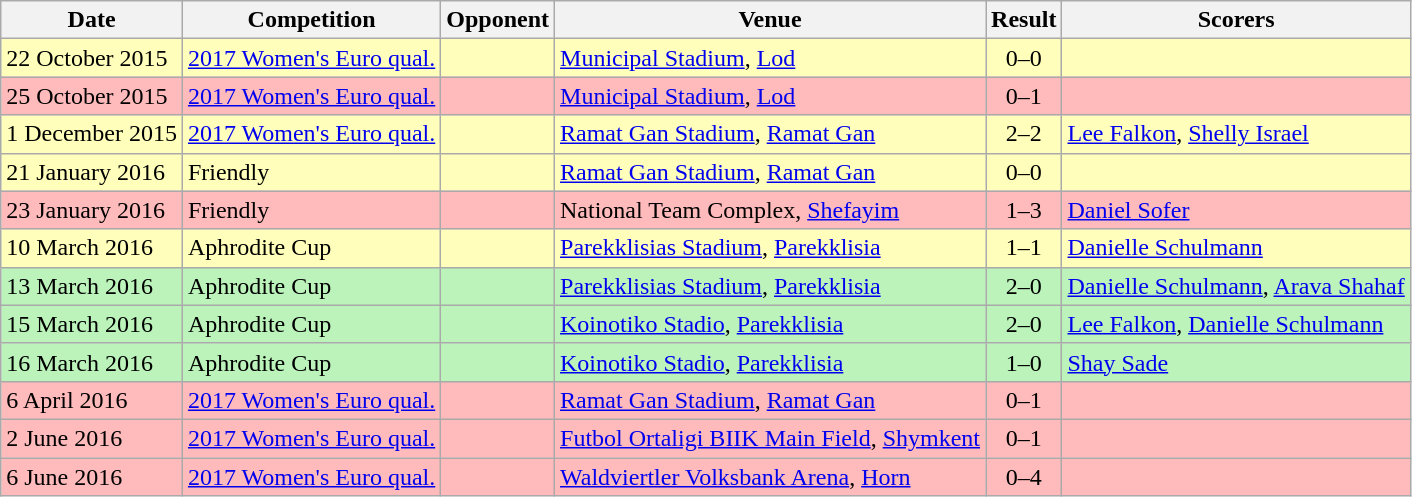<table class="wikitable">
<tr>
<th>Date</th>
<th>Competition</th>
<th>Opponent</th>
<th>Venue</th>
<th>Result</th>
<th>Scorers</th>
</tr>
<tr bgcolor="#FFFFBB">
<td>22 October 2015</td>
<td><a href='#'>2017 Women's Euro qual.</a></td>
<td></td>
<td><a href='#'>Municipal Stadium</a>, <a href='#'>Lod</a></td>
<td align=center>0–0</td>
<td></td>
</tr>
<tr bgcolor="#FFBBBB">
<td>25 October 2015</td>
<td><a href='#'>2017 Women's Euro qual.</a></td>
<td></td>
<td><a href='#'>Municipal Stadium</a>, <a href='#'>Lod</a></td>
<td align=center>0–1</td>
<td></td>
</tr>
<tr bgcolor="#FFFFBB">
<td>1 December 2015</td>
<td><a href='#'>2017 Women's Euro qual.</a></td>
<td></td>
<td><a href='#'>Ramat Gan Stadium</a>, <a href='#'>Ramat Gan</a></td>
<td align=center>2–2</td>
<td><a href='#'>Lee Falkon</a>, <a href='#'>Shelly Israel</a></td>
</tr>
<tr bgcolor="#FFFFBB">
<td>21 January 2016</td>
<td>Friendly</td>
<td></td>
<td><a href='#'>Ramat Gan Stadium</a>, <a href='#'>Ramat Gan</a></td>
<td align=center>0–0</td>
<td></td>
</tr>
<tr bgcolor="#FFBBBB">
<td>23 January 2016</td>
<td>Friendly</td>
<td></td>
<td>National Team Complex, <a href='#'>Shefayim</a></td>
<td align=center>1–3</td>
<td><a href='#'>Daniel Sofer</a></td>
</tr>
<tr bgcolor="#FFFFBB">
<td>10 March 2016</td>
<td>Aphrodite Cup</td>
<td></td>
<td><a href='#'>Parekklisias Stadium</a>, <a href='#'>Parekklisia</a></td>
<td align=center>1–1</td>
<td><a href='#'>Danielle Schulmann</a></td>
</tr>
<tr bgcolor="#BBF3BB">
<td>13 March 2016</td>
<td>Aphrodite Cup</td>
<td></td>
<td><a href='#'>Parekklisias Stadium</a>, <a href='#'>Parekklisia</a></td>
<td align=center>2–0</td>
<td><a href='#'>Danielle Schulmann</a>, <a href='#'>Arava Shahaf</a></td>
</tr>
<tr bgcolor="#BBF3BB">
<td>15 March 2016</td>
<td>Aphrodite Cup</td>
<td></td>
<td><a href='#'>Koinotiko Stadio</a>, <a href='#'>Parekklisia</a></td>
<td align=center>2–0</td>
<td><a href='#'>Lee Falkon</a>, <a href='#'>Danielle Schulmann</a></td>
</tr>
<tr bgcolor="#BBF3BB">
<td>16 March 2016</td>
<td>Aphrodite Cup</td>
<td></td>
<td><a href='#'>Koinotiko Stadio</a>, <a href='#'>Parekklisia</a></td>
<td align=center>1–0</td>
<td><a href='#'>Shay Sade</a></td>
</tr>
<tr bgcolor="#FFBBBB">
<td>6 April 2016</td>
<td><a href='#'>2017 Women's Euro qual.</a></td>
<td></td>
<td><a href='#'>Ramat Gan Stadium</a>, <a href='#'>Ramat Gan</a></td>
<td align=center>0–1</td>
<td></td>
</tr>
<tr bgcolor="#FFBBBB">
<td>2 June 2016</td>
<td><a href='#'>2017 Women's Euro qual.</a></td>
<td></td>
<td><a href='#'>Futbol Ortaligi BIIK Main Field</a>, <a href='#'>Shymkent</a></td>
<td align=center>0–1</td>
<td></td>
</tr>
<tr bgcolor="#FFBBBB">
<td>6 June 2016</td>
<td><a href='#'>2017 Women's Euro qual.</a></td>
<td></td>
<td><a href='#'>Waldviertler Volksbank Arena</a>, <a href='#'>Horn</a></td>
<td align=center>0–4</td>
<td></td>
</tr>
</table>
